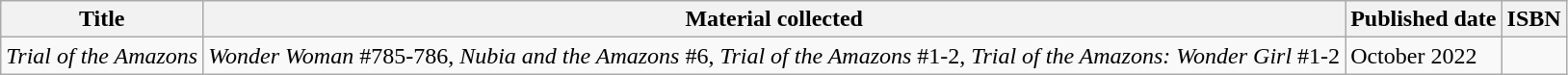<table class="wikitable">
<tr>
<th>Title</th>
<th>Material collected</th>
<th>Published date</th>
<th>ISBN</th>
</tr>
<tr>
<td><em>Trial of the Amazons</em></td>
<td><em>Wonder Woman</em> #785-786, <em>Nubia and the Amazons</em> #6, <em>Trial of the Amazons</em> #1-2, <em>Trial of the Amazons: Wonder Girl</em> #1-2</td>
<td>October 2022</td>
<td></td>
</tr>
</table>
